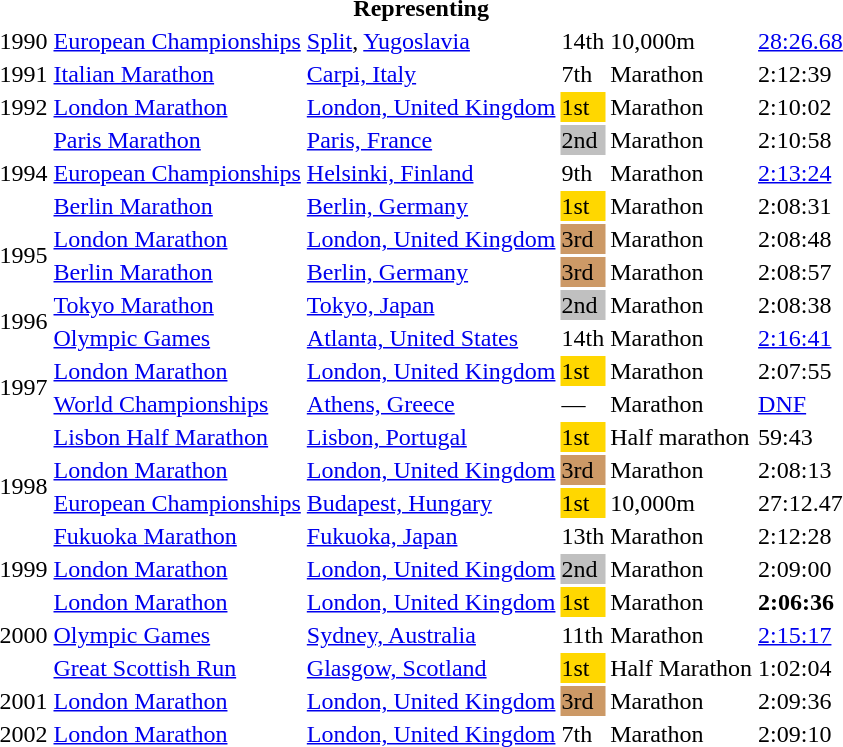<table>
<tr>
<th colspan="6">Representing </th>
</tr>
<tr>
<td>1990</td>
<td><a href='#'>European Championships</a></td>
<td><a href='#'>Split</a>, <a href='#'>Yugoslavia</a></td>
<td>14th</td>
<td>10,000m</td>
<td><a href='#'>28:26.68</a></td>
</tr>
<tr>
<td>1991</td>
<td><a href='#'>Italian Marathon</a></td>
<td><a href='#'>Carpi, Italy</a></td>
<td>7th</td>
<td>Marathon</td>
<td>2:12:39</td>
</tr>
<tr>
<td>1992</td>
<td><a href='#'>London Marathon</a></td>
<td><a href='#'>London, United Kingdom</a></td>
<td bgcolor="gold">1st</td>
<td>Marathon</td>
<td>2:10:02</td>
</tr>
<tr>
<td rowspan=3>1994</td>
<td><a href='#'>Paris Marathon</a></td>
<td><a href='#'>Paris, France</a></td>
<td bgcolor="silver">2nd</td>
<td>Marathon</td>
<td>2:10:58</td>
</tr>
<tr>
<td><a href='#'>European Championships</a></td>
<td><a href='#'>Helsinki, Finland</a></td>
<td>9th</td>
<td>Marathon</td>
<td><a href='#'>2:13:24</a></td>
</tr>
<tr>
<td><a href='#'>Berlin Marathon</a></td>
<td><a href='#'>Berlin, Germany</a></td>
<td bgcolor="gold">1st</td>
<td>Marathon</td>
<td>2:08:31</td>
</tr>
<tr>
<td rowspan=2>1995</td>
<td><a href='#'>London Marathon</a></td>
<td><a href='#'>London, United Kingdom</a></td>
<td bgcolor="cc9966">3rd</td>
<td>Marathon</td>
<td>2:08:48</td>
</tr>
<tr>
<td><a href='#'>Berlin Marathon</a></td>
<td><a href='#'>Berlin, Germany</a></td>
<td bgcolor="cc9966">3rd</td>
<td>Marathon</td>
<td>2:08:57</td>
</tr>
<tr>
<td rowspan=2>1996</td>
<td><a href='#'>Tokyo Marathon</a></td>
<td><a href='#'>Tokyo, Japan</a></td>
<td bgcolor="silver">2nd</td>
<td>Marathon</td>
<td>2:08:38</td>
</tr>
<tr>
<td><a href='#'>Olympic Games</a></td>
<td><a href='#'>Atlanta, United States</a></td>
<td>14th</td>
<td>Marathon</td>
<td><a href='#'>2:16:41</a></td>
</tr>
<tr>
<td rowspan=2>1997</td>
<td><a href='#'>London Marathon</a></td>
<td><a href='#'>London, United Kingdom</a></td>
<td bgcolor="gold">1st</td>
<td>Marathon</td>
<td>2:07:55</td>
</tr>
<tr>
<td><a href='#'>World Championships</a></td>
<td><a href='#'>Athens, Greece</a></td>
<td>—</td>
<td>Marathon</td>
<td><a href='#'>DNF</a></td>
</tr>
<tr>
<td rowspan=4>1998</td>
<td><a href='#'>Lisbon Half Marathon</a></td>
<td><a href='#'>Lisbon, Portugal</a></td>
<td bgcolor="gold">1st</td>
<td>Half marathon</td>
<td>59:43</td>
</tr>
<tr>
<td><a href='#'>London Marathon</a></td>
<td><a href='#'>London, United Kingdom</a></td>
<td bgcolor="cc9966">3rd</td>
<td>Marathon</td>
<td>2:08:13</td>
</tr>
<tr>
<td><a href='#'>European Championships</a></td>
<td><a href='#'>Budapest, Hungary</a></td>
<td bgcolor=gold>1st</td>
<td>10,000m</td>
<td>27:12.47</td>
</tr>
<tr>
<td><a href='#'>Fukuoka Marathon</a></td>
<td><a href='#'>Fukuoka, Japan</a></td>
<td>13th</td>
<td>Marathon</td>
<td>2:12:28</td>
</tr>
<tr>
<td>1999</td>
<td><a href='#'>London Marathon</a></td>
<td><a href='#'>London, United Kingdom</a></td>
<td bgcolor="silver">2nd</td>
<td>Marathon</td>
<td>2:09:00</td>
</tr>
<tr>
<td rowspan=3>2000</td>
<td><a href='#'>London Marathon</a></td>
<td><a href='#'>London, United Kingdom</a></td>
<td bgcolor="gold">1st</td>
<td>Marathon</td>
<td><strong>2:06:36</strong></td>
</tr>
<tr>
<td><a href='#'>Olympic Games</a></td>
<td><a href='#'>Sydney, Australia</a></td>
<td>11th</td>
<td>Marathon</td>
<td><a href='#'>2:15:17</a></td>
</tr>
<tr>
<td><a href='#'>Great Scottish Run</a></td>
<td><a href='#'>Glasgow, Scotland</a></td>
<td bgcolor="gold">1st</td>
<td>Half Marathon</td>
<td>1:02:04</td>
</tr>
<tr>
<td>2001</td>
<td><a href='#'>London Marathon</a></td>
<td><a href='#'>London, United Kingdom</a></td>
<td bgcolor="cc9966">3rd</td>
<td>Marathon</td>
<td>2:09:36</td>
</tr>
<tr>
<td>2002</td>
<td><a href='#'>London Marathon</a></td>
<td><a href='#'>London, United Kingdom</a></td>
<td>7th</td>
<td>Marathon</td>
<td>2:09:10</td>
</tr>
</table>
